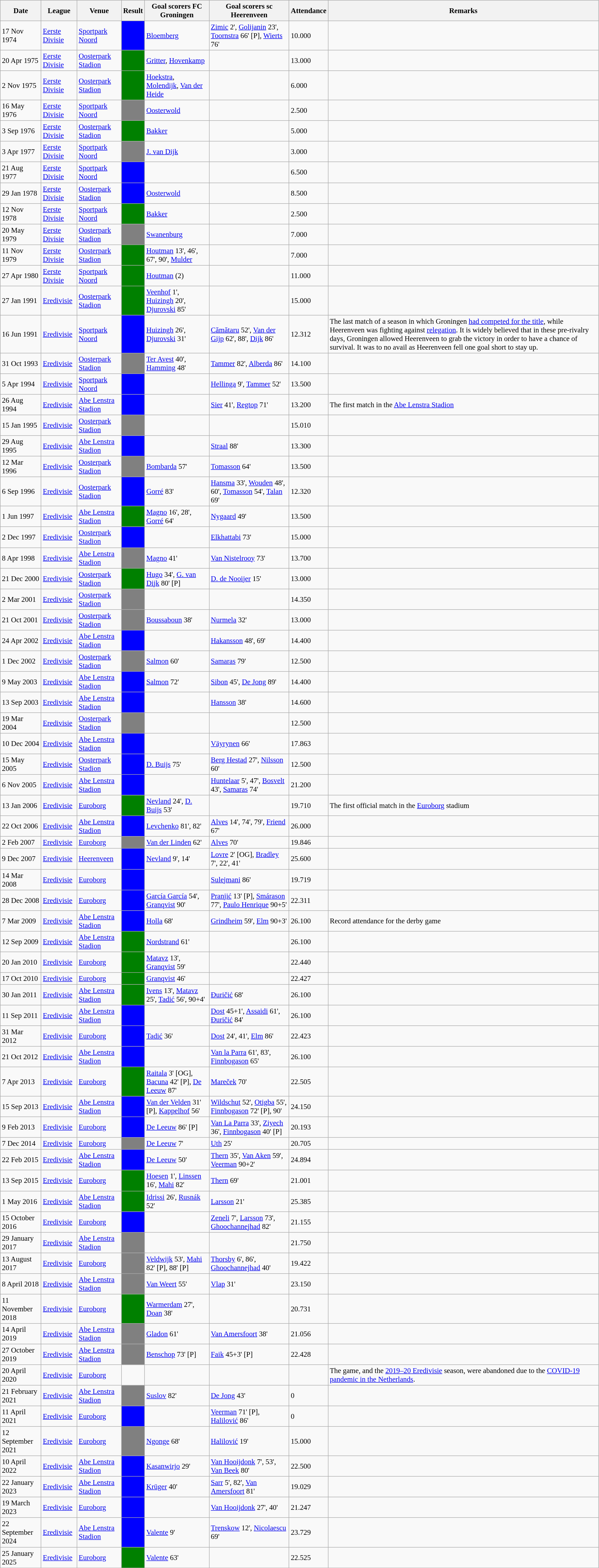<table class="wikitable sortable" style="font-size:95%; text-align:left">
<tr>
<th>Date</th>
<th>League</th>
<th>Venue</th>
<th>Result</th>
<th>Goal scorers FC Groningen </th>
<th>Goal scorers sc Heerenveen</th>
<th>Attendance</th>
<th>Remarks</th>
</tr>
<tr>
<td>17 Nov 1974</td>
<td><a href='#'>Eerste Divisie</a></td>
<td><a href='#'>Sportpark Noord</a></td>
<td bgcolor=blue></td>
<td><a href='#'>Bloemberg</a></td>
<td><a href='#'>Zimic</a> 2', <a href='#'>Golijanin</a> 23', <a href='#'>Toornstra</a> 66' [P], <a href='#'>Wierts</a> 76'</td>
<td>10.000</td>
<td></td>
</tr>
<tr>
<td>20 Apr 1975</td>
<td><a href='#'>Eerste Divisie</a></td>
<td><a href='#'>Oosterpark Stadion</a></td>
<td bgcolor=green></td>
<td><a href='#'>Gritter</a>, <a href='#'>Hovenkamp</a></td>
<td></td>
<td>13.000</td>
<td></td>
</tr>
<tr>
<td>2 Nov 1975</td>
<td><a href='#'>Eerste Divisie</a></td>
<td><a href='#'>Oosterpark Stadion</a></td>
<td bgcolor=green></td>
<td><a href='#'>Hoekstra</a>, <a href='#'>Molendijk</a>, <a href='#'>Van der Heide</a></td>
<td></td>
<td>6.000</td>
<td></td>
</tr>
<tr>
<td>16 May 1976</td>
<td><a href='#'>Eerste Divisie</a></td>
<td><a href='#'>Sportpark Noord</a></td>
<td bgcolor=grey></td>
<td><a href='#'>Oosterwold</a></td>
<td></td>
<td>2.500</td>
<td></td>
</tr>
<tr>
<td>3 Sep 1976</td>
<td><a href='#'>Eerste Divisie</a></td>
<td><a href='#'>Oosterpark Stadion</a></td>
<td bgcolor=green></td>
<td><a href='#'>Bakker</a></td>
<td></td>
<td>5.000</td>
<td></td>
</tr>
<tr>
<td>3 Apr 1977</td>
<td><a href='#'>Eerste Divisie</a></td>
<td><a href='#'>Sportpark Noord</a></td>
<td bgcolor=grey></td>
<td><a href='#'>J. van Dijk</a></td>
<td></td>
<td>3.000</td>
<td></td>
</tr>
<tr>
<td>21 Aug 1977</td>
<td><a href='#'>Eerste Divisie</a></td>
<td><a href='#'>Sportpark Noord</a></td>
<td bgcolor=blue></td>
<td></td>
<td></td>
<td>6.500</td>
<td></td>
</tr>
<tr>
<td>29 Jan 1978</td>
<td><a href='#'>Eerste Divisie</a></td>
<td><a href='#'>Oosterpark Stadion</a></td>
<td bgcolor=blue></td>
<td><a href='#'>Oosterwold</a></td>
<td></td>
<td>8.500</td>
<td></td>
</tr>
<tr>
<td>12 Nov 1978</td>
<td><a href='#'>Eerste Divisie</a></td>
<td><a href='#'>Sportpark Noord</a></td>
<td bgcolor=green></td>
<td><a href='#'>Bakker</a></td>
<td></td>
<td>2.500</td>
<td></td>
</tr>
<tr>
<td>20 May 1979</td>
<td><a href='#'>Eerste Divisie</a></td>
<td><a href='#'>Oosterpark Stadion</a></td>
<td bgcolor=grey></td>
<td><a href='#'>Swanenburg</a></td>
<td></td>
<td>7.000</td>
<td></td>
</tr>
<tr>
<td>11 Nov 1979</td>
<td><a href='#'>Eerste Divisie</a></td>
<td><a href='#'>Oosterpark Stadion</a></td>
<td bgcolor=green></td>
<td><a href='#'>Houtman</a> 13', 46', 67', 90', <a href='#'>Mulder</a></td>
<td></td>
<td>7.000</td>
<td></td>
</tr>
<tr>
<td>27 Apr 1980</td>
<td><a href='#'>Eerste Divisie</a></td>
<td><a href='#'>Sportpark Noord</a></td>
<td bgcolor=green></td>
<td><a href='#'>Houtman</a> (2)</td>
<td></td>
<td>11.000</td>
<td></td>
</tr>
<tr>
<td>27 Jan 1991</td>
<td><a href='#'>Eredivisie</a></td>
<td><a href='#'>Oosterpark Stadion</a></td>
<td bgcolor=green></td>
<td><a href='#'>Veenhof</a> 1', <a href='#'>Huizingh</a> 20', <a href='#'>Djurovski</a> 85'</td>
<td></td>
<td>15.000</td>
<td></td>
</tr>
<tr>
<td>16 Jun 1991</td>
<td><a href='#'>Eredivisie</a></td>
<td><a href='#'>Sportpark Noord</a></td>
<td bgcolor=blue></td>
<td><a href='#'>Huizingh</a> 26', <a href='#'>Djurovski</a> 31'</td>
<td><a href='#'>Cămătaru</a> 52', <a href='#'>Van der Gijp</a> 62', 88', <a href='#'>Dijk</a> 86'</td>
<td>12.312</td>
<td>The last match of a season in which Groningen <a href='#'>had competed for the title</a>, while Heerenveen was fighting against <a href='#'>relegation</a>. It is widely believed that in these pre-rivalry days, Groningen allowed Heerenveen to grab the victory in order to have a chance of survival. It was to no avail as Heerenveen fell one goal short to stay up.</td>
</tr>
<tr>
<td>31 Oct 1993</td>
<td><a href='#'>Eredivisie</a></td>
<td><a href='#'>Oosterpark Stadion</a></td>
<td bgcolor=grey></td>
<td><a href='#'>Ter Avest</a> 40', <a href='#'>Hamming</a> 48'</td>
<td><a href='#'>Tammer</a> 82', <a href='#'>Alberda</a> 86'</td>
<td>14.100</td>
<td></td>
</tr>
<tr>
<td>5 Apr 1994</td>
<td><a href='#'>Eredivisie</a></td>
<td><a href='#'>Sportpark Noord</a></td>
<td bgcolor=blue></td>
<td></td>
<td><a href='#'>Hellinga</a> 9', <a href='#'>Tammer</a> 52'</td>
<td>13.500</td>
<td></td>
</tr>
<tr>
<td>26 Aug 1994</td>
<td><a href='#'>Eredivisie</a></td>
<td><a href='#'>Abe Lenstra Stadion</a></td>
<td bgcolor=blue></td>
<td></td>
<td><a href='#'>Sier</a> 41', <a href='#'>Regtop</a> 71'</td>
<td>13.200</td>
<td>The first match in the <a href='#'>Abe Lenstra Stadion</a></td>
</tr>
<tr>
<td>15 Jan 1995</td>
<td><a href='#'>Eredivisie</a></td>
<td><a href='#'>Oosterpark Stadion</a></td>
<td bgcolor=grey></td>
<td></td>
<td></td>
<td>15.010</td>
<td></td>
</tr>
<tr>
<td>29 Aug 1995</td>
<td><a href='#'>Eredivisie</a></td>
<td><a href='#'>Abe Lenstra Stadion</a></td>
<td bgcolor=blue></td>
<td></td>
<td><a href='#'>Straal</a> 88'</td>
<td>13.300</td>
<td></td>
</tr>
<tr>
<td>12 Mar 1996</td>
<td><a href='#'>Eredivisie</a></td>
<td><a href='#'>Oosterpark Stadion</a></td>
<td bgcolor=grey></td>
<td><a href='#'>Bombarda</a> 57'</td>
<td><a href='#'>Tomasson</a> 64'</td>
<td>13.500</td>
<td></td>
</tr>
<tr>
<td>6 Sep 1996</td>
<td><a href='#'>Eredivisie</a></td>
<td><a href='#'>Oosterpark Stadion</a></td>
<td bgcolor=blue></td>
<td><a href='#'>Gorré</a> 83'</td>
<td><a href='#'>Hansma</a> 33', <a href='#'>Wouden</a> 48', 60', <a href='#'>Tomasson</a> 54', <a href='#'>Talan</a> 69'</td>
<td>12.320</td>
<td></td>
</tr>
<tr>
<td>1 Jun 1997</td>
<td><a href='#'>Eredivisie</a></td>
<td><a href='#'>Abe Lenstra Stadion</a></td>
<td bgcolor=green></td>
<td><a href='#'>Magno</a> 16', 28', <a href='#'>Gorré</a> 64'</td>
<td><a href='#'>Nygaard</a> 49'</td>
<td>13.500</td>
<td></td>
</tr>
<tr>
<td>2 Dec 1997</td>
<td><a href='#'>Eredivisie</a></td>
<td><a href='#'>Oosterpark Stadion</a></td>
<td bgcolor=blue></td>
<td></td>
<td><a href='#'>Elkhattabi</a> 73'</td>
<td>15.000</td>
<td></td>
</tr>
<tr>
<td>8 Apr 1998</td>
<td><a href='#'>Eredivisie</a></td>
<td><a href='#'>Abe Lenstra Stadion</a></td>
<td bgcolor=grey></td>
<td><a href='#'>Magno</a> 41'</td>
<td><a href='#'>Van Nistelrooy</a> 73'</td>
<td>13.700</td>
<td></td>
</tr>
<tr>
<td>21 Dec 2000</td>
<td><a href='#'>Eredivisie</a></td>
<td><a href='#'>Oosterpark Stadion</a></td>
<td bgcolor=green></td>
<td><a href='#'>Hugo</a> 34', <a href='#'>G. van Dijk</a> 80' [P]</td>
<td><a href='#'>D. de Nooijer</a> 15'</td>
<td>13.000</td>
<td></td>
</tr>
<tr>
<td>2 Mar 2001</td>
<td><a href='#'>Eredivisie</a></td>
<td><a href='#'>Oosterpark Stadion</a></td>
<td bgcolor=grey></td>
<td></td>
<td></td>
<td>14.350</td>
<td></td>
</tr>
<tr>
<td>21 Oct 2001</td>
<td><a href='#'>Eredivisie</a></td>
<td><a href='#'>Oosterpark Stadion</a></td>
<td bgcolor=grey></td>
<td><a href='#'>Boussaboun</a> 38'</td>
<td><a href='#'>Nurmela</a> 32'</td>
<td>13.000</td>
<td></td>
</tr>
<tr>
<td>24 Apr 2002</td>
<td><a href='#'>Eredivisie</a></td>
<td><a href='#'>Abe Lenstra Stadion</a></td>
<td bgcolor=blue></td>
<td></td>
<td><a href='#'>Hakansson</a> 48', 69'</td>
<td>14.400</td>
<td></td>
</tr>
<tr>
<td>1 Dec 2002</td>
<td><a href='#'>Eredivisie</a></td>
<td><a href='#'>Oosterpark Stadion</a></td>
<td bgcolor=grey></td>
<td><a href='#'>Salmon</a> 60'</td>
<td><a href='#'>Samaras</a> 79'</td>
<td>12.500</td>
<td></td>
</tr>
<tr>
<td>9 May 2003</td>
<td><a href='#'>Eredivisie</a></td>
<td><a href='#'>Abe Lenstra Stadion</a></td>
<td bgcolor=blue></td>
<td><a href='#'>Salmon</a> 72'</td>
<td><a href='#'>Sibon</a> 45', <a href='#'>De Jong</a> 89'</td>
<td>14.400</td>
<td></td>
</tr>
<tr>
<td>13 Sep 2003</td>
<td><a href='#'>Eredivisie</a></td>
<td><a href='#'>Abe Lenstra Stadion</a></td>
<td bgcolor=blue></td>
<td></td>
<td><a href='#'>Hansson</a> 38'</td>
<td>14.600</td>
<td></td>
</tr>
<tr>
<td>19 Mar 2004</td>
<td><a href='#'>Eredivisie</a></td>
<td><a href='#'>Oosterpark Stadion</a></td>
<td bgcolor=grey></td>
<td></td>
<td></td>
<td>12.500</td>
<td></td>
</tr>
<tr>
<td>10 Dec 2004</td>
<td><a href='#'>Eredivisie</a></td>
<td><a href='#'>Abe Lenstra Stadion</a></td>
<td bgcolor=blue></td>
<td></td>
<td><a href='#'>Väyrynen</a> 66'</td>
<td>17.863</td>
<td></td>
</tr>
<tr>
<td>15 May 2005</td>
<td><a href='#'>Eredivisie</a></td>
<td><a href='#'>Oosterpark Stadion</a></td>
<td bgcolor=blue></td>
<td><a href='#'>D. Buijs</a> 75'</td>
<td><a href='#'>Berg Hestad</a> 27', <a href='#'>Nilsson</a> 60'</td>
<td>12.500</td>
<td></td>
</tr>
<tr>
<td>6 Nov 2005</td>
<td><a href='#'>Eredivisie</a></td>
<td><a href='#'>Abe Lenstra Stadion</a></td>
<td bgcolor=blue></td>
<td></td>
<td><a href='#'>Huntelaar</a> 5', 47', <a href='#'>Bosvelt</a> 43', <a href='#'>Samaras</a> 74'</td>
<td>21.200</td>
<td></td>
</tr>
<tr>
<td>13 Jan 2006</td>
<td><a href='#'>Eredivisie</a></td>
<td><a href='#'>Euroborg</a></td>
<td bgcolor=green></td>
<td><a href='#'>Nevland</a> 24', <a href='#'>D. Buijs</a> 53'</td>
<td></td>
<td>19.710</td>
<td>The first official match in the <a href='#'>Euroborg</a> stadium</td>
</tr>
<tr>
<td>22 Oct 2006</td>
<td><a href='#'>Eredivisie</a></td>
<td><a href='#'>Abe Lenstra Stadion</a></td>
<td bgcolor=blue></td>
<td><a href='#'>Levchenko</a> 81', 82'</td>
<td><a href='#'>Alves</a> 14', 74', 79', <a href='#'>Friend</a> 67'</td>
<td>26.000</td>
<td></td>
</tr>
<tr>
<td>2 Feb 2007</td>
<td><a href='#'>Eredivisie</a></td>
<td><a href='#'>Euroborg</a></td>
<td bgcolor=grey></td>
<td><a href='#'>Van der Linden</a> 62'</td>
<td><a href='#'>Alves</a> 70'</td>
<td>19.846</td>
<td></td>
</tr>
<tr>
<td>9 Dec 2007</td>
<td><a href='#'>Eredivisie</a></td>
<td><a href='#'>Heerenveen</a></td>
<td bgcolor=blue></td>
<td><a href='#'>Nevland</a> 9', 14'</td>
<td><a href='#'>Lovre</a> 2' [OG], <a href='#'>Bradley</a> 7', 22', 41'</td>
<td>25.600</td>
<td></td>
</tr>
<tr>
<td>14 Mar 2008</td>
<td><a href='#'>Eredivisie</a></td>
<td><a href='#'>Euroborg</a></td>
<td bgcolor=blue></td>
<td></td>
<td><a href='#'>Sulejmani</a> 86'</td>
<td>19.719</td>
<td></td>
</tr>
<tr>
<td>28 Dec 2008</td>
<td><a href='#'>Eredivisie</a></td>
<td><a href='#'>Euroborg</a></td>
<td bgcolor=blue></td>
<td><a href='#'>García García</a> 54', <a href='#'>Granqvist</a> 90'</td>
<td><a href='#'>Pranjić</a> 13' [P], <a href='#'>Smárason</a> 77', <a href='#'>Paulo Henrique</a> 90+5'</td>
<td>22.311</td>
<td></td>
</tr>
<tr>
<td>7 Mar 2009</td>
<td><a href='#'>Eredivisie</a></td>
<td><a href='#'>Abe Lenstra Stadion</a></td>
<td bgcolor=blue></td>
<td><a href='#'>Holla</a> 68'</td>
<td><a href='#'>Grindheim</a> 59', <a href='#'>Elm</a> 90+3'</td>
<td>26.100</td>
<td>Record attendance for the derby game</td>
</tr>
<tr>
<td>12 Sep 2009</td>
<td><a href='#'>Eredivisie</a></td>
<td><a href='#'>Abe Lenstra Stadion</a></td>
<td bgcolor=green></td>
<td><a href='#'>Nordstrand</a> 61'</td>
<td></td>
<td>26.100</td>
<td></td>
</tr>
<tr>
<td>20 Jan 2010</td>
<td><a href='#'>Eredivisie</a></td>
<td><a href='#'>Euroborg</a></td>
<td bgcolor=green></td>
<td><a href='#'>Matavz</a> 13', <a href='#'>Granqvist</a> 59'</td>
<td></td>
<td>22.440</td>
<td></td>
</tr>
<tr>
<td>17 Oct 2010</td>
<td><a href='#'>Eredivisie</a></td>
<td><a href='#'>Euroborg</a></td>
<td bgcolor=green></td>
<td><a href='#'>Granqvist</a> 46'</td>
<td></td>
<td>22.427</td>
<td></td>
</tr>
<tr>
<td>30 Jan 2011</td>
<td><a href='#'>Eredivisie</a></td>
<td><a href='#'>Abe Lenstra Stadion</a></td>
<td bgcolor=green></td>
<td><a href='#'>Ivens</a> 13', <a href='#'>Matavz</a> 25', <a href='#'>Tadić</a> 56', 90+4'</td>
<td><a href='#'>Đuričić</a> 68'</td>
<td>26.100</td>
<td></td>
</tr>
<tr>
<td>11 Sep 2011</td>
<td><a href='#'>Eredivisie</a></td>
<td><a href='#'>Abe Lenstra Stadion</a></td>
<td bgcolor=blue></td>
<td></td>
<td><a href='#'>Dost</a> 45+1', <a href='#'>Assaidi</a> 61', <a href='#'>Đuričić</a> 84'</td>
<td>26.100</td>
<td></td>
</tr>
<tr>
<td>31 Mar 2012</td>
<td><a href='#'>Eredivisie</a></td>
<td><a href='#'>Euroborg</a></td>
<td bgcolor=blue></td>
<td><a href='#'>Tadić</a> 36'</td>
<td><a href='#'>Dost</a> 24', 41', <a href='#'>Elm</a> 86'</td>
<td>22.423</td>
<td></td>
</tr>
<tr>
<td>21 Oct 2012</td>
<td><a href='#'>Eredivisie</a></td>
<td><a href='#'>Abe Lenstra Stadion</a></td>
<td bgcolor=blue></td>
<td></td>
<td><a href='#'>Van la Parra</a> 61', 83', <a href='#'>Finnbogason</a> 65'</td>
<td>26.100</td>
<td></td>
</tr>
<tr>
<td>7 Apr 2013</td>
<td><a href='#'>Eredivisie</a></td>
<td><a href='#'>Euroborg</a></td>
<td bgcolor=green></td>
<td><a href='#'>Raitala</a> 3' [OG], <a href='#'>Bacuna</a> 42' [P], <a href='#'>De Leeuw</a> 87'</td>
<td><a href='#'>Mareček</a> 70'</td>
<td>22.505</td>
<td></td>
</tr>
<tr>
<td>15 Sep 2013</td>
<td><a href='#'>Eredivisie</a></td>
<td><a href='#'>Abe Lenstra Stadion</a></td>
<td bgcolor=blue></td>
<td><a href='#'>Van der Velden</a> 31' [P], <a href='#'>Kappelhof</a> 56'</td>
<td><a href='#'>Wildschut</a> 52', <a href='#'>Otigba</a> 55', <a href='#'>Finnbogason</a> 72' [P], 90'</td>
<td>24.150</td>
<td></td>
</tr>
<tr>
<td>9 Feb 2013</td>
<td><a href='#'>Eredivisie</a></td>
<td><a href='#'>Euroborg</a></td>
<td bgcolor=blue></td>
<td><a href='#'>De Leeuw</a> 86' [P]</td>
<td><a href='#'>Van La Parra</a> 33', <a href='#'>Ziyech</a> 36', <a href='#'>Finnbogason</a> 40' [P]</td>
<td>20.193</td>
<td></td>
</tr>
<tr>
<td>7 Dec 2014</td>
<td><a href='#'>Eredivisie</a></td>
<td><a href='#'>Euroborg</a></td>
<td bgcolor=grey></td>
<td><a href='#'>De Leeuw</a> 7'</td>
<td><a href='#'>Uth</a> 25'</td>
<td>20.705</td>
<td></td>
</tr>
<tr>
<td>22 Feb 2015</td>
<td><a href='#'>Eredivisie</a></td>
<td><a href='#'>Abe Lenstra Stadion</a></td>
<td bgcolor=blue></td>
<td><a href='#'>De Leeuw</a> 50'</td>
<td><a href='#'>Thern</a> 35', <a href='#'>Van Aken</a> 59', <a href='#'>Veerman</a> 90+2'</td>
<td>24.894</td>
<td></td>
</tr>
<tr>
<td>13 Sep 2015</td>
<td><a href='#'>Eredivisie</a></td>
<td><a href='#'>Euroborg</a></td>
<td bgcolor=green></td>
<td><a href='#'>Hoesen</a> 1', <a href='#'>Linssen</a> 16', <a href='#'>Mahi</a> 82'</td>
<td><a href='#'>Thern</a> 69'</td>
<td>21.001</td>
<td></td>
</tr>
<tr>
<td>1 May 2016</td>
<td><a href='#'>Eredivisie</a></td>
<td><a href='#'>Abe Lenstra Stadion</a></td>
<td bgcolor=green></td>
<td><a href='#'>Idrissi</a> 26', <a href='#'>Rusnák</a> 52'</td>
<td><a href='#'>Larsson</a> 21'</td>
<td>25.385</td>
<td></td>
</tr>
<tr>
<td>15 October 2016</td>
<td><a href='#'>Eredivisie</a></td>
<td><a href='#'>Euroborg</a></td>
<td bgcolor=blue></td>
<td></td>
<td><a href='#'>Zeneli</a> 7', <a href='#'>Larsson</a> 73', <a href='#'>Ghoochannejhad</a> 82'</td>
<td>21.155</td>
<td></td>
</tr>
<tr>
<td>29 January 2017</td>
<td><a href='#'>Eredivisie</a></td>
<td><a href='#'>Abe Lenstra Stadion</a></td>
<td bgcolor=grey></td>
<td></td>
<td></td>
<td>21.750</td>
<td></td>
</tr>
<tr>
<td>13 August 2017</td>
<td><a href='#'>Eredivisie</a></td>
<td><a href='#'>Euroborg</a></td>
<td bgcolor=grey></td>
<td><a href='#'>Veldwijk</a> 53', <a href='#'>Mahi</a> 82' [P], 88' [P]</td>
<td><a href='#'>Thorsby</a> 6', 86', <a href='#'>Ghoochannejhad</a> 40'</td>
<td>19.422</td>
<td></td>
</tr>
<tr>
<td>8 April 2018</td>
<td><a href='#'>Eredivisie</a></td>
<td><a href='#'>Abe Lenstra Stadion</a></td>
<td bgcolor=grey></td>
<td><a href='#'>Van Weert</a> 55'</td>
<td><a href='#'>Vlap</a> 31'</td>
<td>23.150</td>
<td></td>
</tr>
<tr>
<td>11 November 2018</td>
<td><a href='#'>Eredivisie</a></td>
<td><a href='#'>Euroborg</a></td>
<td bgcolor=green></td>
<td><a href='#'>Warmerdam</a> 27', <a href='#'>Doan</a> 38'</td>
<td></td>
<td>20.731</td>
<td></td>
</tr>
<tr>
<td>14 April 2019</td>
<td><a href='#'>Eredivisie</a></td>
<td><a href='#'>Abe Lenstra Stadion</a></td>
<td bgcolor=gray></td>
<td><a href='#'>Gladon</a> 61'</td>
<td><a href='#'>Van Amersfoort</a> 38'</td>
<td>21.056</td>
<td></td>
</tr>
<tr>
<td>27 October 2019</td>
<td><a href='#'>Eredivisie</a></td>
<td><a href='#'>Abe Lenstra Stadion</a></td>
<td bgcolor=gray></td>
<td><a href='#'>Benschop</a> 73' [P]</td>
<td><a href='#'>Faik</a> 45+3' [P]</td>
<td>22.428</td>
<td></td>
</tr>
<tr>
<td>20 April 2020</td>
<td><a href='#'>Eredivisie</a></td>
<td><a href='#'>Euroborg</a></td>
<td></td>
<td></td>
<td></td>
<td></td>
<td>The game, and the <a href='#'>2019–20 Eredivisie</a> season, were abandoned due to the <a href='#'>COVID-19 pandemic in the Netherlands</a>.</td>
</tr>
<tr>
<td>21 February 2021</td>
<td><a href='#'>Eredivisie</a></td>
<td><a href='#'>Abe Lenstra Stadion</a></td>
<td bgcolor=gray></td>
<td><a href='#'>Suslov</a> 82'</td>
<td><a href='#'>De Jong</a> 43'</td>
<td>0</td>
<td></td>
</tr>
<tr>
<td>11 April 2021</td>
<td><a href='#'>Eredivisie</a></td>
<td><a href='#'>Euroborg</a></td>
<td bgcolor=blue></td>
<td></td>
<td><a href='#'>Veerman</a> 71' [P], <a href='#'>Halilović</a> 86'</td>
<td>0</td>
<td></td>
</tr>
<tr>
<td>12 September 2021</td>
<td><a href='#'>Eredivisie</a></td>
<td><a href='#'>Euroborg</a></td>
<td bgcolor=gray></td>
<td><a href='#'>Ngonge</a> 68'</td>
<td><a href='#'>Halilović</a> 19'</td>
<td>15.000</td>
<td></td>
</tr>
<tr>
<td>10 April 2022</td>
<td><a href='#'>Eredivisie</a></td>
<td><a href='#'>Abe Lenstra Stadion</a></td>
<td bgcolor=blue></td>
<td><a href='#'>Kasanwirjo</a> 29'</td>
<td><a href='#'>Van Hooijdonk</a> 7', 53', <a href='#'>Van Beek</a> 80'</td>
<td>22.500</td>
<td></td>
</tr>
<tr>
<td>22 January 2023</td>
<td><a href='#'>Eredivisie</a></td>
<td><a href='#'>Abe Lenstra Stadion</a></td>
<td bgcolor=blue></td>
<td><a href='#'>Krüger</a> 40'</td>
<td><a href='#'>Sarr</a> 5', 82', <a href='#'>Van Amersfoort</a> 81'</td>
<td>19.029</td>
<td></td>
</tr>
<tr>
<td>19 March 2023</td>
<td><a href='#'>Eredivisie</a></td>
<td><a href='#'>Euroborg</a></td>
<td bgcolor=blue></td>
<td></td>
<td><a href='#'>Van Hooijdonk</a> 27', 40'</td>
<td>21.247</td>
<td></td>
</tr>
<tr>
<td>22 September 2024</td>
<td><a href='#'>Eredivisie</a></td>
<td><a href='#'>Abe Lenstra Stadion</a></td>
<td bgcolor=blue></td>
<td><a href='#'>Valente</a> 9'</td>
<td><a href='#'>Trenskow</a> 12', <a href='#'>Nicolaescu</a> 69'</td>
<td>23.729</td>
<td></td>
</tr>
<tr>
<td>25 January 2025</td>
<td><a href='#'>Eredivisie</a></td>
<td><a href='#'>Euroborg</a></td>
<td bgcolor=green></td>
<td><a href='#'>Valente</a> 63'</td>
<td></td>
<td>22.525</td>
<td></td>
</tr>
</table>
